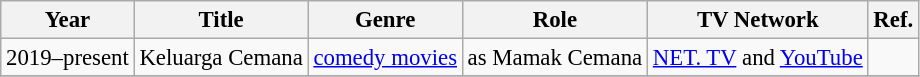<table class="wikitable" style="font-size: 95%;">
<tr>
<th>Year</th>
<th>Title</th>
<th>Genre</th>
<th>Role</th>
<th>TV Network</th>
<th>Ref.</th>
</tr>
<tr>
<td>2019–present</td>
<td>Keluarga Cemana</td>
<td><a href='#'>comedy movies</a></td>
<td>as Mamak Cemana</td>
<td><a href='#'>NET. TV</a> and <a href='#'>YouTube</a></td>
<td></td>
</tr>
<tr>
</tr>
</table>
